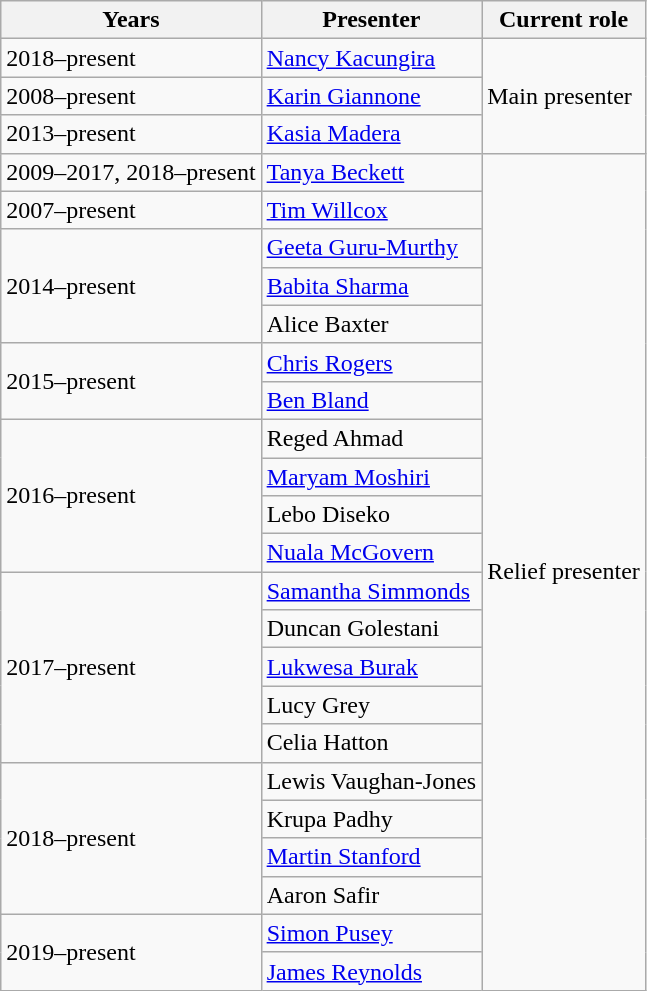<table class="wikitable">
<tr>
<th>Years</th>
<th>Presenter</th>
<th>Current role</th>
</tr>
<tr>
<td>2018–present</td>
<td><a href='#'>Nancy Kacungira</a></td>
<td rowspan="3">Main presenter</td>
</tr>
<tr>
<td>2008–present</td>
<td><a href='#'>Karin Giannone</a></td>
</tr>
<tr>
<td>2013–present</td>
<td><a href='#'>Kasia Madera</a></td>
</tr>
<tr>
<td>2009–2017, 2018–present</td>
<td><a href='#'>Tanya Beckett</a></td>
<td rowspan="22">Relief presenter</td>
</tr>
<tr>
<td>2007–present</td>
<td><a href='#'>Tim Willcox</a></td>
</tr>
<tr>
<td rowspan="3">2014–present</td>
<td><a href='#'>Geeta Guru-Murthy</a></td>
</tr>
<tr>
<td><a href='#'>Babita Sharma</a></td>
</tr>
<tr>
<td>Alice Baxter</td>
</tr>
<tr>
<td rowspan="2">2015–present</td>
<td><a href='#'>Chris Rogers</a></td>
</tr>
<tr>
<td><a href='#'>Ben Bland</a></td>
</tr>
<tr>
<td rowspan="4">2016–present</td>
<td>Reged Ahmad</td>
</tr>
<tr>
<td><a href='#'>Maryam Moshiri</a></td>
</tr>
<tr>
<td>Lebo Diseko</td>
</tr>
<tr>
<td><a href='#'>Nuala McGovern</a></td>
</tr>
<tr>
<td rowspan="5">2017–present</td>
<td><a href='#'>Samantha Simmonds</a></td>
</tr>
<tr>
<td>Duncan Golestani</td>
</tr>
<tr>
<td><a href='#'>Lukwesa Burak</a></td>
</tr>
<tr>
<td>Lucy Grey</td>
</tr>
<tr>
<td>Celia Hatton</td>
</tr>
<tr>
<td rowspan="4">2018–present</td>
<td>Lewis Vaughan-Jones</td>
</tr>
<tr>
<td>Krupa Padhy</td>
</tr>
<tr>
<td><a href='#'>Martin Stanford</a></td>
</tr>
<tr>
<td>Aaron Safir</td>
</tr>
<tr>
<td rowspan="2">2019–present</td>
<td><a href='#'>Simon Pusey</a></td>
</tr>
<tr>
<td><a href='#'>James Reynolds</a></td>
</tr>
</table>
